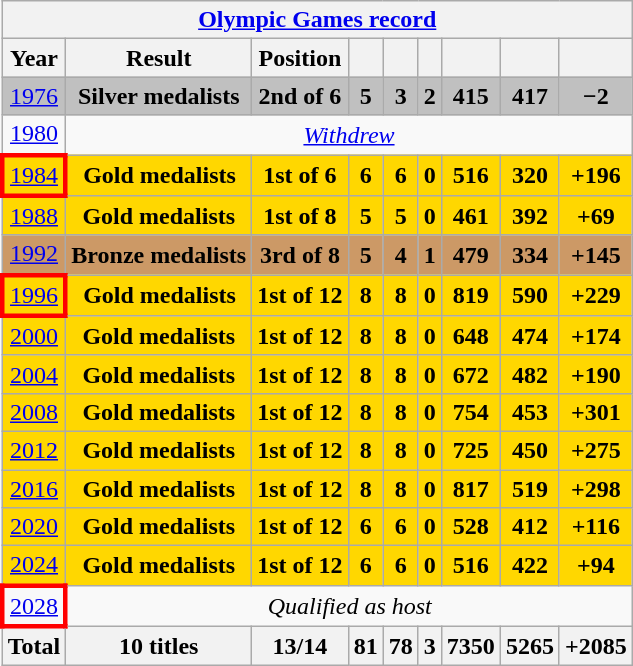<table class="wikitable" style="text-align: center;">
<tr>
<th colspan=9><a href='#'>Olympic Games record</a></th>
</tr>
<tr>
<th>Year</th>
<th>Result</th>
<th>Position</th>
<th></th>
<th></th>
<th></th>
<th></th>
<th></th>
<th></th>
</tr>
<tr style="background:silver">
<td> <a href='#'>1976</a></td>
<td><strong>Silver medalists</strong></td>
<td><strong>2nd of 6</strong></td>
<td><strong>5</strong></td>
<td><strong>3</strong></td>
<td><strong>2</strong></td>
<td><strong>415</strong></td>
<td><strong>417</strong></td>
<td><strong>−2</strong></td>
</tr>
<tr>
<td> <a href='#'>1980</a></td>
<td colspan=8><em><a href='#'>Withdrew</a></em></td>
</tr>
<tr style="background:gold">
<td style="border: 3px solid red"> <a href='#'>1984</a></td>
<td><strong>Gold medalists</strong></td>
<td><strong>1st of 6</strong></td>
<td><strong>6</strong></td>
<td><strong>6</strong></td>
<td><strong>0</strong></td>
<td><strong>516</strong></td>
<td><strong>320</strong></td>
<td><strong>+196</strong></td>
</tr>
<tr style="background:gold">
<td> <a href='#'>1988</a></td>
<td><strong>Gold medalists</strong></td>
<td><strong>1st of 8</strong></td>
<td><strong>5</strong></td>
<td><strong>5</strong></td>
<td><strong>0</strong></td>
<td><strong>461</strong></td>
<td><strong>392</strong></td>
<td><strong>+69</strong></td>
</tr>
<tr style="background:#cc9966">
<td> <a href='#'>1992</a></td>
<td><strong>Bronze medalists</strong></td>
<td><strong>3rd of 8</strong></td>
<td><strong>5</strong></td>
<td><strong>4</strong></td>
<td><strong>1</strong></td>
<td><strong>479</strong></td>
<td><strong>334</strong></td>
<td><strong>+145</strong></td>
</tr>
<tr style="background:gold">
<td style="border: 3px solid red"> <a href='#'>1996</a></td>
<td><strong>Gold medalists</strong></td>
<td><strong>1st of 12</strong></td>
<td><strong>8</strong></td>
<td><strong>8</strong></td>
<td><strong>0</strong></td>
<td><strong>819</strong></td>
<td><strong>590</strong></td>
<td><strong>+229</strong></td>
</tr>
<tr style="background:gold">
<td> <a href='#'>2000</a></td>
<td><strong>Gold medalists</strong></td>
<td><strong>1st of 12</strong></td>
<td><strong>8</strong></td>
<td><strong>8</strong></td>
<td><strong>0</strong></td>
<td><strong>648</strong></td>
<td><strong>474</strong></td>
<td><strong>+174</strong></td>
</tr>
<tr style="background:gold">
<td> <a href='#'>2004</a></td>
<td><strong>Gold medalists</strong></td>
<td><strong>1st of 12</strong></td>
<td><strong>8</strong></td>
<td><strong>8</strong></td>
<td><strong>0</strong></td>
<td><strong>672</strong></td>
<td><strong>482</strong></td>
<td><strong>+190</strong></td>
</tr>
<tr style="background:gold">
<td> <a href='#'>2008</a></td>
<td><strong>Gold medalists</strong></td>
<td><strong>1st of 12</strong></td>
<td><strong>8</strong></td>
<td><strong>8</strong></td>
<td><strong>0</strong></td>
<td><strong>754</strong></td>
<td><strong>453</strong></td>
<td><strong>+301</strong></td>
</tr>
<tr style="background:gold">
<td> <a href='#'>2012</a></td>
<td><strong>Gold medalists</strong></td>
<td><strong>1st of 12</strong></td>
<td><strong>8</strong></td>
<td><strong>8</strong></td>
<td><strong>0</strong></td>
<td><strong>725</strong></td>
<td><strong>450</strong></td>
<td><strong>+275</strong></td>
</tr>
<tr style="background:gold">
<td> <a href='#'>2016</a></td>
<td><strong>Gold medalists</strong></td>
<td><strong>1st of 12</strong></td>
<td><strong>8</strong></td>
<td><strong>8</strong></td>
<td><strong>0</strong></td>
<td><strong>817</strong></td>
<td><strong>519</strong></td>
<td><strong>+298</strong></td>
</tr>
<tr style="background:gold">
<td> <a href='#'>2020</a></td>
<td><strong>Gold medalists</strong></td>
<td><strong>1st of 12</strong></td>
<td><strong>6</strong></td>
<td><strong>6</strong></td>
<td><strong>0</strong></td>
<td><strong>528</strong></td>
<td><strong>412</strong></td>
<td><strong>+116</strong></td>
</tr>
<tr style="background:gold">
<td> <a href='#'>2024</a></td>
<td><strong>Gold medalists</strong></td>
<td><strong>1st of 12</strong></td>
<td><strong>6</strong></td>
<td><strong>6</strong></td>
<td><strong>0</strong></td>
<td><strong>516</strong></td>
<td><strong>422</strong></td>
<td><strong>+94</strong></td>
</tr>
<tr>
<td style="border: 3px solid red"> <a href='#'>2028</a></td>
<td colspan=8><em>Qualified as host</em></td>
</tr>
<tr>
<th>Total</th>
<th>10 titles</th>
<th>13/14</th>
<th>81</th>
<th>78</th>
<th>3</th>
<th>7350</th>
<th>5265</th>
<th>+2085</th>
</tr>
</table>
